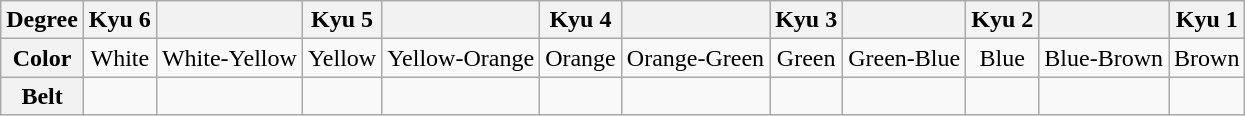<table class="wikitable" style="text-align:center;">
<tr>
<th>Degree</th>
<th>Kyu 6</th>
<th></th>
<th>Kyu 5</th>
<th></th>
<th>Kyu 4</th>
<th></th>
<th>Kyu 3</th>
<th></th>
<th>Kyu 2</th>
<th></th>
<th>Kyu 1</th>
</tr>
<tr>
<th>Color</th>
<td>White</td>
<td>White-Yellow</td>
<td>Yellow</td>
<td>Yellow-Orange</td>
<td>Orange</td>
<td>Orange-Green</td>
<td>Green</td>
<td>Green-Blue</td>
<td>Blue</td>
<td>Blue-Brown</td>
<td>Brown</td>
</tr>
<tr>
<th>Belt</th>
<td></td>
<td></td>
<td></td>
<td></td>
<td></td>
<td></td>
<td></td>
<td></td>
<td></td>
<td></td>
<td></td>
</tr>
</table>
